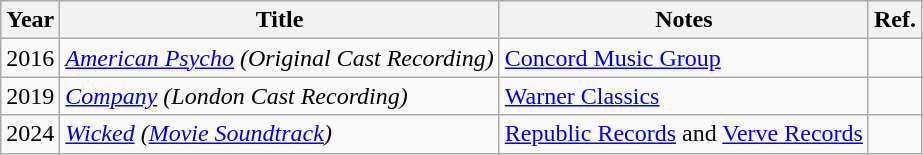<table class="wikitable sortable">
<tr>
<th>Year</th>
<th>Title</th>
<th>Notes</th>
<th>Ref.</th>
</tr>
<tr>
<td>2016</td>
<td><em><a href='#'>American Psycho</a> (Original Cast Recording)</em></td>
<td><a href='#'>Concord Music Group</a></td>
<td></td>
</tr>
<tr>
<td>2019</td>
<td><em><a href='#'>Company</a> (London Cast Recording)</em></td>
<td><a href='#'>Warner Classics</a></td>
<td></td>
</tr>
<tr>
<td>2024</td>
<td><em><a href='#'>Wicked</a> (<a href='#'>Movie Soundtrack</a>)</em></td>
<td><a href='#'>Republic Records</a> and <a href='#'>Verve Records</a></td>
<td></td>
</tr>
</table>
